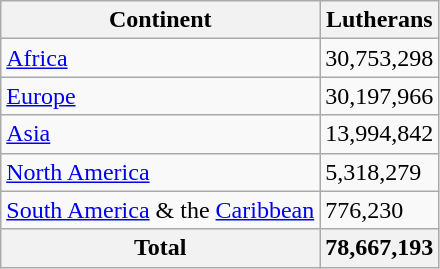<table class="wikitable">
<tr>
<th>Continent</th>
<th>Lutherans</th>
</tr>
<tr>
<td><a href='#'>Africa</a></td>
<td>30,753,298</td>
</tr>
<tr>
<td><a href='#'>Europe</a></td>
<td>30,197,966</td>
</tr>
<tr>
<td><a href='#'>Asia</a></td>
<td>13,994,842</td>
</tr>
<tr>
<td><a href='#'>North America</a></td>
<td>5,318,279</td>
</tr>
<tr>
<td><a href='#'>South America</a> & the <a href='#'>Caribbean</a></td>
<td>776,230</td>
</tr>
<tr>
<th>Total</th>
<th>78,667,193</th>
</tr>
</table>
